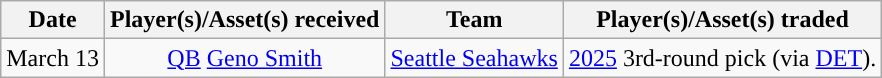<table class="wikitable" style="text-align:center">
<tr>
<th>Date</th>
<th>Player(s)/Asset(s) received</th>
<th>Team</th>
<th>Player(s)/Asset(s) traded</th>
</tr>
<tr>
<td>March 13</td>
<td><a href='#'>QB</a> <a href='#'>Geno Smith</a></td>
<td><a href='#'>Seattle Seahawks</a></td>
<td><a href='#'>2025</a> 3rd-round pick (via <a href='#'>DET</a>).</td>
</tr>
</table>
